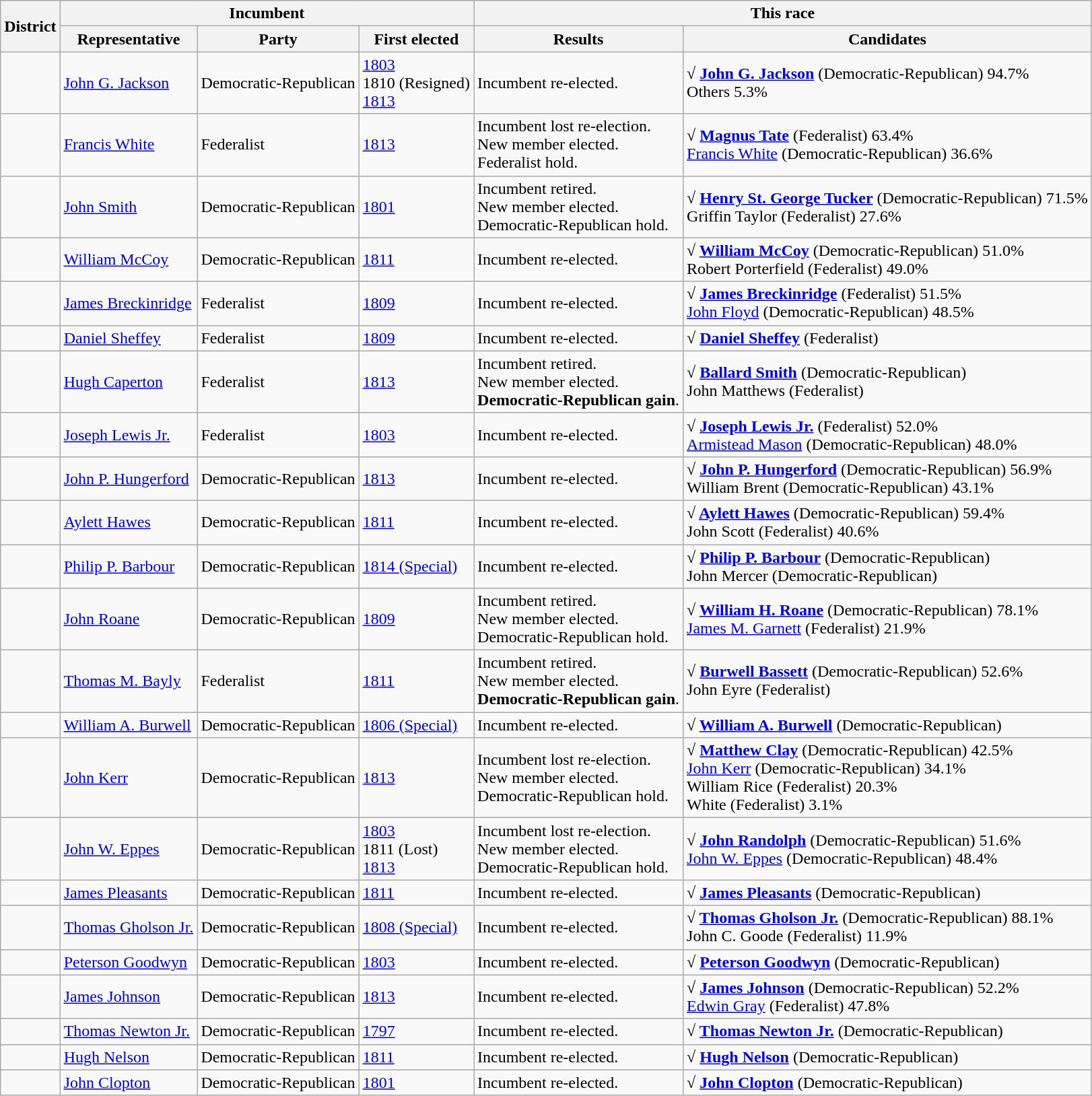<table class=wikitable>
<tr>
<th rowspan=2>District</th>
<th colspan=3>Incumbent</th>
<th colspan=2>This race</th>
</tr>
<tr>
<th>Representative</th>
<th>Party</th>
<th>First elected</th>
<th>Results</th>
<th>Candidates</th>
</tr>
<tr>
<td></td>
<td><a href='#'>John G. Jackson</a></td>
<td>Democratic-Republican</td>
<td><a href='#'>1803</a><br>1810 (Resigned)<br><a href='#'>1813</a></td>
<td>Incumbent re-elected.</td>
<td nowrap><strong>√ <a href='#'>John G. Jackson</a></strong> (Democratic-Republican) 94.7%<br>Others 5.3%</td>
</tr>
<tr>
<td></td>
<td><a href='#'>Francis White</a></td>
<td>Federalist</td>
<td><a href='#'>1813</a></td>
<td>Incumbent lost re-election.<br>New member elected.<br>Federalist hold.</td>
<td nowrap><strong>√ <a href='#'>Magnus Tate</a></strong> (Federalist) 63.4%<br><a href='#'>Francis White</a> (Democratic-Republican) 36.6%</td>
</tr>
<tr>
<td></td>
<td><a href='#'>John Smith</a></td>
<td>Democratic-Republican</td>
<td><a href='#'>1801</a></td>
<td>Incumbent retired.<br>New member elected.<br>Democratic-Republican hold.</td>
<td nowrap><strong>√ <a href='#'>Henry St. George Tucker</a></strong> (Democratic-Republican) 71.5%<br>Griffin Taylor (Federalist) 27.6%</td>
</tr>
<tr>
<td></td>
<td><a href='#'>William McCoy</a></td>
<td>Democratic-Republican</td>
<td><a href='#'>1811</a></td>
<td>Incumbent re-elected.</td>
<td nowrap><strong>√ <a href='#'>William McCoy</a></strong> (Democratic-Republican) 51.0%<br>Robert Porterfield (Federalist) 49.0%</td>
</tr>
<tr>
<td></td>
<td><a href='#'>James Breckinridge</a></td>
<td>Federalist</td>
<td><a href='#'>1809</a></td>
<td>Incumbent re-elected.</td>
<td nowrap><strong>√ <a href='#'>James Breckinridge</a></strong> (Federalist) 51.5%<br><a href='#'>John Floyd</a> (Democratic-Republican) 48.5%</td>
</tr>
<tr>
<td></td>
<td><a href='#'>Daniel Sheffey</a></td>
<td>Federalist</td>
<td><a href='#'>1809</a></td>
<td>Incumbent re-elected.</td>
<td nowrap><strong>√ <a href='#'>Daniel Sheffey</a></strong> (Federalist)</td>
</tr>
<tr>
<td></td>
<td><a href='#'>Hugh Caperton</a></td>
<td>Federalist</td>
<td><a href='#'>1813</a></td>
<td>Incumbent retired.<br>New member elected.<br><strong>Democratic-Republican gain</strong>.</td>
<td nowrap><strong>√ <a href='#'>Ballard Smith</a></strong> (Democratic-Republican)<br>John Matthews (Federalist)</td>
</tr>
<tr>
<td></td>
<td><a href='#'>Joseph Lewis Jr.</a></td>
<td>Federalist</td>
<td><a href='#'>1803</a></td>
<td>Incumbent re-elected.</td>
<td nowrap><strong>√ <a href='#'>Joseph Lewis Jr.</a></strong> (Federalist) 52.0%<br><a href='#'>Armistead Mason</a> (Democratic-Republican) 48.0%</td>
</tr>
<tr>
<td></td>
<td><a href='#'>John P. Hungerford</a></td>
<td>Democratic-Republican</td>
<td><a href='#'>1813</a></td>
<td>Incumbent re-elected.</td>
<td nowrap><strong>√ <a href='#'>John P. Hungerford</a></strong> (Democratic-Republican) 56.9%<br>William Brent (Democratic-Republican) 43.1%</td>
</tr>
<tr>
<td></td>
<td><a href='#'>Aylett Hawes</a></td>
<td>Democratic-Republican</td>
<td><a href='#'>1811</a></td>
<td>Incumbent re-elected.</td>
<td nowrap><strong>√ <a href='#'>Aylett Hawes</a></strong> (Democratic-Republican) 59.4%<br>John Scott (Federalist) 40.6%</td>
</tr>
<tr>
<td></td>
<td><a href='#'>Philip P. Barbour</a></td>
<td>Democratic-Republican</td>
<td><a href='#'>1814 (Special)</a></td>
<td>Incumbent re-elected.</td>
<td nowrap><strong>√ <a href='#'>Philip P. Barbour</a></strong> (Democratic-Republican)<br>John Mercer (Democratic-Republican)</td>
</tr>
<tr>
<td></td>
<td><a href='#'>John Roane</a></td>
<td>Democratic-Republican</td>
<td><a href='#'>1809</a></td>
<td>Incumbent retired.<br>New member elected.<br>Democratic-Republican hold.</td>
<td nowrap><strong>√ <a href='#'>William H. Roane</a></strong> (Democratic-Republican) 78.1%<br><a href='#'>James M. Garnett</a> (Federalist) 21.9%</td>
</tr>
<tr>
<td></td>
<td><a href='#'>Thomas M. Bayly</a></td>
<td>Federalist</td>
<td><a href='#'>1811</a></td>
<td>Incumbent retired.<br>New member elected.<br><strong>Democratic-Republican gain</strong>.</td>
<td nowrap><strong>√ <a href='#'>Burwell Bassett</a></strong> (Democratic-Republican) 52.6%<br>John Eyre (Federalist)</td>
</tr>
<tr>
<td></td>
<td><a href='#'>William A. Burwell</a></td>
<td>Democratic-Republican</td>
<td><a href='#'>1806 (Special)</a></td>
<td>Incumbent re-elected.</td>
<td nowrap><strong>√ <a href='#'>William A. Burwell</a></strong> (Democratic-Republican)</td>
</tr>
<tr>
<td></td>
<td><a href='#'>John Kerr</a></td>
<td>Democratic-Republican</td>
<td><a href='#'>1813</a></td>
<td>Incumbent lost re-election.<br>New member elected.<br>Democratic-Republican hold.</td>
<td nowrap><strong>√ <a href='#'>Matthew Clay</a></strong> (Democratic-Republican) 42.5%<br><a href='#'>John Kerr</a> (Democratic-Republican) 34.1%<br>William Rice (Federalist) 20.3%<br>White (Federalist) 3.1%</td>
</tr>
<tr>
<td></td>
<td><a href='#'>John W. Eppes</a></td>
<td>Democratic-Republican</td>
<td><a href='#'>1803</a><br>1811 (Lost)<br><a href='#'>1813</a></td>
<td>Incumbent lost re-election.<br>New member elected.<br>Democratic-Republican hold.</td>
<td nowrap><strong>√ <a href='#'>John Randolph</a></strong> (Democratic-Republican) 51.6%<br><a href='#'>John W. Eppes</a> (Democratic-Republican) 48.4%</td>
</tr>
<tr>
<td></td>
<td><a href='#'>James Pleasants</a></td>
<td>Democratic-Republican</td>
<td><a href='#'>1811</a></td>
<td>Incumbent re-elected.</td>
<td nowrap><strong>√ <a href='#'>James Pleasants</a></strong> (Democratic-Republican)</td>
</tr>
<tr>
<td></td>
<td><a href='#'>Thomas Gholson Jr.</a></td>
<td>Democratic-Republican</td>
<td><a href='#'>1808 (Special)</a></td>
<td>Incumbent re-elected.</td>
<td nowrap><strong>√ <a href='#'>Thomas Gholson Jr.</a></strong> (Democratic-Republican) 88.1%<br>John C. Goode (Federalist) 11.9%</td>
</tr>
<tr>
<td></td>
<td><a href='#'>Peterson Goodwyn</a></td>
<td>Democratic-Republican</td>
<td><a href='#'>1803</a></td>
<td>Incumbent re-elected.</td>
<td nowrap><strong>√ <a href='#'>Peterson Goodwyn</a></strong> (Democratic-Republican)</td>
</tr>
<tr>
<td></td>
<td><a href='#'>James Johnson</a></td>
<td>Democratic-Republican</td>
<td><a href='#'>1813</a></td>
<td>Incumbent re-elected.</td>
<td nowrap><strong>√ <a href='#'>James Johnson</a></strong> (Democratic-Republican) 52.2%<br><a href='#'>Edwin Gray</a> (Federalist) 47.8%</td>
</tr>
<tr>
<td></td>
<td><a href='#'>Thomas Newton Jr.</a></td>
<td>Democratic-Republican</td>
<td><a href='#'>1797</a></td>
<td>Incumbent re-elected.</td>
<td nowrap><strong>√ <a href='#'>Thomas Newton Jr.</a></strong> (Democratic-Republican)</td>
</tr>
<tr>
<td></td>
<td><a href='#'>Hugh Nelson</a></td>
<td>Democratic-Republican</td>
<td><a href='#'>1811</a></td>
<td>Incumbent re-elected.</td>
<td nowrap><strong>√ <a href='#'>Hugh Nelson</a></strong> (Democratic-Republican)</td>
</tr>
<tr>
<td></td>
<td><a href='#'>John Clopton</a></td>
<td>Democratic-Republican</td>
<td><a href='#'>1801</a></td>
<td>Incumbent re-elected.</td>
<td nowrap><strong>√ <a href='#'>John Clopton</a></strong> (Democratic-Republican)</td>
</tr>
</table>
